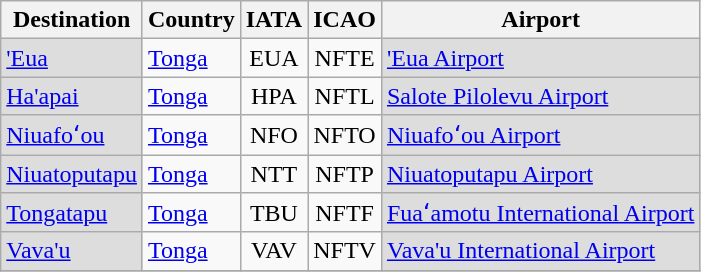<table class="wikitable sortable toccolours">
<tr>
<th>Destination</th>
<th>Country</th>
<th>IATA</th>
<th>ICAO</th>
<th>Airport</th>
</tr>
<tr>
<td style="background-color: #DDDDDD"><a href='#'>'Eua</a></td>
<td><a href='#'>Tonga</a></td>
<td align="center">EUA</td>
<td align="center">NFTE</td>
<td style="background-color: #DDDDDD"><a href='#'>'Eua Airport</a></td>
</tr>
<tr>
<td style="background-color: #DDDDDD"><a href='#'>Ha'apai</a></td>
<td><a href='#'>Tonga</a></td>
<td align="center">HPA</td>
<td align="center">NFTL</td>
<td style="background-color: #DDDDDD"><a href='#'>Salote Pilolevu Airport</a></td>
</tr>
<tr>
<td style="background-color: #DDDDDD"><a href='#'>Niuafoʻou</a></td>
<td><a href='#'>Tonga</a></td>
<td align="center">NFO</td>
<td align="center">NFTO</td>
<td style="background-color: #DDDDDD"><a href='#'>Niuafoʻou Airport</a></td>
</tr>
<tr>
<td style="background-color: #DDDDDD"><a href='#'>Niuatoputapu</a></td>
<td><a href='#'>Tonga</a></td>
<td align="center">NTT</td>
<td align="center">NFTP</td>
<td style="background-color: #DDDDDD"><a href='#'>Niuatoputapu Airport</a></td>
</tr>
<tr>
<td style="background-color: #DDDDDD"><a href='#'>Tongatapu</a></td>
<td><a href='#'>Tonga</a></td>
<td align="center">TBU</td>
<td align="center">NFTF</td>
<td style="background-color: #DDDDDD"><a href='#'>Fuaʻamotu International Airport</a></td>
</tr>
<tr>
<td style="background-color: #DDDDDD"><a href='#'>Vava'u</a></td>
<td><a href='#'>Tonga</a></td>
<td align="center">VAV</td>
<td align="center">NFTV</td>
<td style="background-color: #DDDDDD"><a href='#'>Vava'u International Airport</a></td>
</tr>
<tr>
</tr>
</table>
